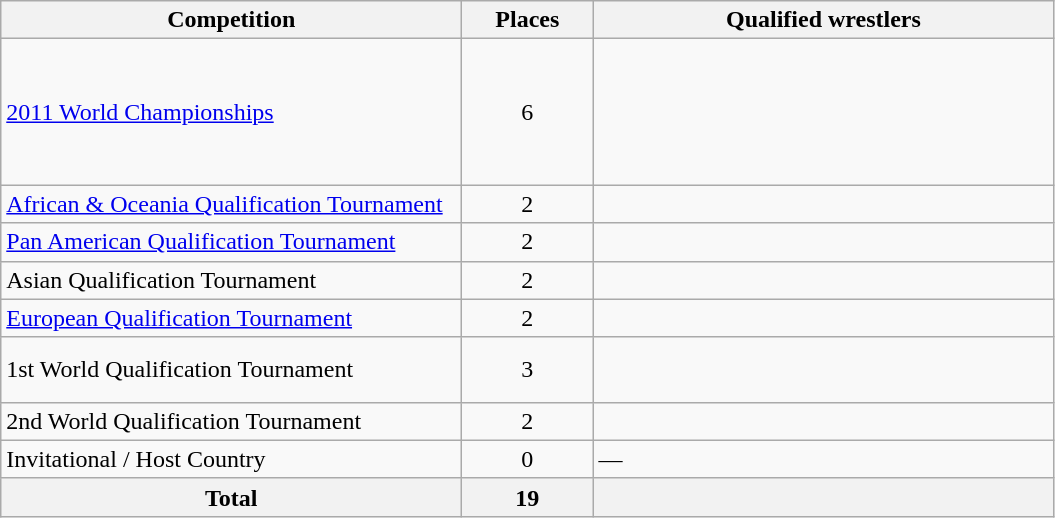<table class = "wikitable">
<tr>
<th width=300>Competition</th>
<th width=80>Places</th>
<th width=300>Qualified wrestlers</th>
</tr>
<tr>
<td><a href='#'>2011 World Championships</a></td>
<td align="center">6</td>
<td><br><br><br><br><br></td>
</tr>
<tr>
<td><a href='#'>African & Oceania Qualification Tournament</a></td>
<td align="center">2</td>
<td><br></td>
</tr>
<tr>
<td><a href='#'>Pan American Qualification Tournament</a></td>
<td align="center">2</td>
<td><br></td>
</tr>
<tr>
<td>Asian Qualification Tournament</td>
<td align="center">2</td>
<td><br></td>
</tr>
<tr>
<td><a href='#'>European Qualification Tournament</a></td>
<td align="center">2</td>
<td><br></td>
</tr>
<tr>
<td>1st World Qualification Tournament</td>
<td align="center">3</td>
<td><br><br></td>
</tr>
<tr>
<td>2nd World Qualification Tournament</td>
<td align="center">2</td>
<td><br></td>
</tr>
<tr>
<td>Invitational / Host Country</td>
<td align="center">0</td>
<td>—</td>
</tr>
<tr>
<th>Total</th>
<th>19</th>
<th></th>
</tr>
</table>
